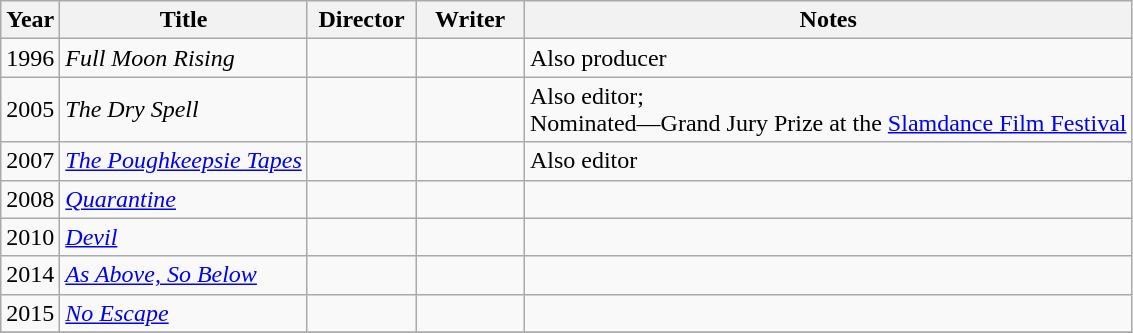<table class="wikitable">
<tr>
<th>Year</th>
<th>Title</th>
<th width="65">Director</th>
<th width="65">Writer</th>
<th>Notes</th>
</tr>
<tr>
<td>1996</td>
<td><em>Full Moon Rising</em></td>
<td></td>
<td></td>
<td>Also producer</td>
</tr>
<tr>
<td>2005</td>
<td><em>The Dry Spell</em></td>
<td></td>
<td></td>
<td>Also editor;<br>Nominated—Grand Jury Prize at the <a href='#'>Slamdance Film Festival</a></td>
</tr>
<tr>
<td>2007</td>
<td><em><a href='#'>The Poughkeepsie Tapes</a></em></td>
<td></td>
<td></td>
<td>Also editor</td>
</tr>
<tr>
<td>2008</td>
<td><em><a href='#'>Quarantine</a></em></td>
<td></td>
<td></td>
<td></td>
</tr>
<tr>
<td>2010</td>
<td><em><a href='#'>Devil</a></em></td>
<td></td>
<td></td>
<td></td>
</tr>
<tr>
<td>2014</td>
<td><em><a href='#'>As Above, So Below</a></em></td>
<td></td>
<td></td>
<td></td>
</tr>
<tr>
<td>2015</td>
<td><em><a href='#'>No Escape</a></em></td>
<td></td>
<td></td>
<td></td>
</tr>
<tr>
</tr>
</table>
